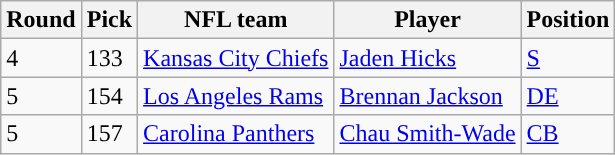<table class="wikitable">
<tr>
<th style="text-align:center; ">Round</th>
<th style="text-align:center; ">Pick</th>
<th style="text-align:center; ">NFL team</th>
<th style="text-align:center; ">Player</th>
<th style="text-align:center; ">Position</th>
</tr>
<tr>
<td>4</td>
<td>133</td>
<td><a href='#'>Kansas City Chiefs</a></td>
<td><a href='#'>Jaden Hicks</a></td>
<td><a href='#'>S</a></td>
</tr>
<tr>
<td>5</td>
<td>154</td>
<td><a href='#'>Los Angeles Rams</a></td>
<td><a href='#'>Brennan Jackson</a></td>
<td><a href='#'>DE</a></td>
</tr>
<tr>
<td>5</td>
<td>157</td>
<td><a href='#'>Carolina Panthers</a></td>
<td><a href='#'>Chau Smith-Wade</a></td>
<td><a href='#'>CB</a></td>
</tr>
</table>
